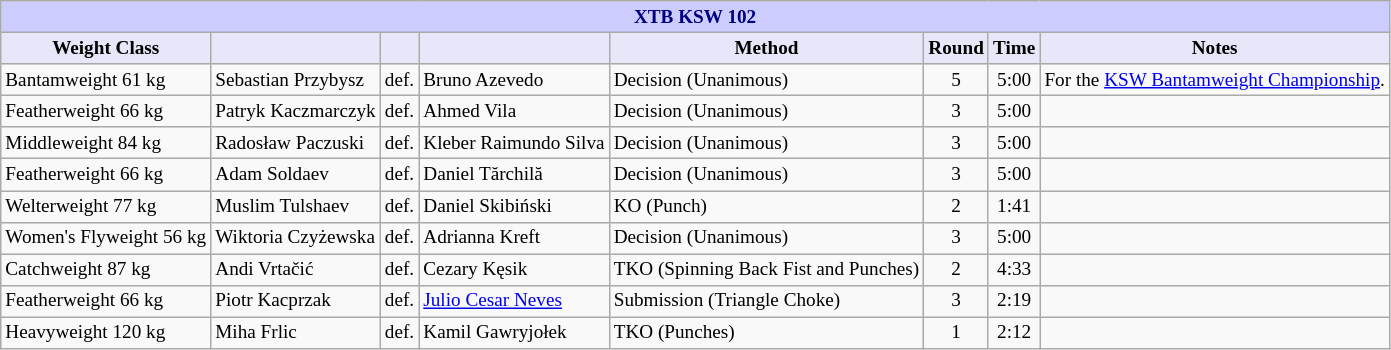<table class="wikitable" style="font-size: 80%;">
<tr>
<th colspan="8" style="background-color: #ccf; color: #000080; text-align: center;"><strong>XTB KSW 102</strong></th>
</tr>
<tr>
<th colspan="1" style="background-color: #E6E8FA; color: #000000; text-align: center;">Weight Class</th>
<th colspan="1" style="background-color: #E6E8FA; color: #000000; text-align: center;"></th>
<th colspan="1" style="background-color: #E6E8FA; color: #000000; text-align: center;"></th>
<th colspan="1" style="background-color: #E6E8FA; color: #000000; text-align: center;"></th>
<th colspan="1" style="background-color: #E6E8FA; color: #000000; text-align: center;">Method</th>
<th colspan="1" style="background-color: #E6E8FA; color: #000000; text-align: center;">Round</th>
<th colspan="1" style="background-color: #E6E8FA; color: #000000; text-align: center;">Time</th>
<th colspan="1" style="background-color: #E6E8FA; color: #000000; text-align: center;">Notes</th>
</tr>
<tr>
<td>Bantamweight 61 kg</td>
<td> Sebastian Przybysz</td>
<td align=center>def.</td>
<td> Bruno Azevedo</td>
<td>Decision (Unanimous)</td>
<td align=center>5</td>
<td align=center>5:00</td>
<td>For the <a href='#'>KSW Bantamweight Championship</a>.</td>
</tr>
<tr>
<td>Featherweight 66 kg</td>
<td> Patryk Kaczmarczyk</td>
<td align=center>def.</td>
<td> Ahmed Vila</td>
<td>Decision (Unanimous)</td>
<td align=center>3</td>
<td align=center>5:00</td>
<td></td>
</tr>
<tr>
<td>Middleweight 84 kg</td>
<td> Radosław Paczuski</td>
<td align=center>def.</td>
<td> Kleber Raimundo Silva</td>
<td>Decision (Unanimous)</td>
<td align=center>3</td>
<td align=center>5:00</td>
<td></td>
</tr>
<tr>
<td>Featherweight 66 kg</td>
<td> Adam Soldaev</td>
<td align=center>def.</td>
<td> Daniel Tărchilă</td>
<td>Decision (Unanimous)</td>
<td align=center>3</td>
<td align=center>5:00</td>
<td></td>
</tr>
<tr>
<td>Welterweight 77 kg</td>
<td> Muslim Tulshaev</td>
<td align=center>def.</td>
<td> Daniel Skibiński</td>
<td>KO (Punch)</td>
<td align=center>2</td>
<td align=center>1:41</td>
<td></td>
</tr>
<tr>
<td>Women's Flyweight 56 kg</td>
<td> Wiktoria Czyżewska</td>
<td align=center>def.</td>
<td> Adrianna Kreft</td>
<td>Decision (Unanimous)</td>
<td align=center>3</td>
<td align=center>5:00</td>
<td></td>
</tr>
<tr>
<td>Catchweight 87 kg</td>
<td> Andi Vrtačić</td>
<td align=center>def.</td>
<td> Cezary Kęsik</td>
<td>TKO (Spinning Back Fist and Punches)</td>
<td align=center>2</td>
<td align=center>4:33</td>
<td></td>
</tr>
<tr>
<td>Featherweight 66 kg</td>
<td> Piotr Kacprzak</td>
<td align=center>def.</td>
<td> <a href='#'>Julio Cesar Neves</a></td>
<td>Submission (Triangle Choke)</td>
<td align=center>3</td>
<td align=center>2:19</td>
<td></td>
</tr>
<tr>
<td>Heavyweight 120 kg</td>
<td> Miha Frlic</td>
<td align=center>def.</td>
<td> Kamil Gawryjołek</td>
<td>TKO (Punches)</td>
<td align=center>1</td>
<td align=center>2:12</td>
<td></td>
</tr>
</table>
